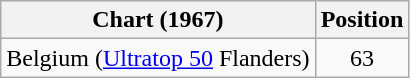<table class="wikitable sortable">
<tr>
<th>Chart (1967)</th>
<th>Position</th>
</tr>
<tr>
<td>Belgium (<a href='#'>Ultratop 50</a> Flanders)</td>
<td align="center">63</td>
</tr>
</table>
